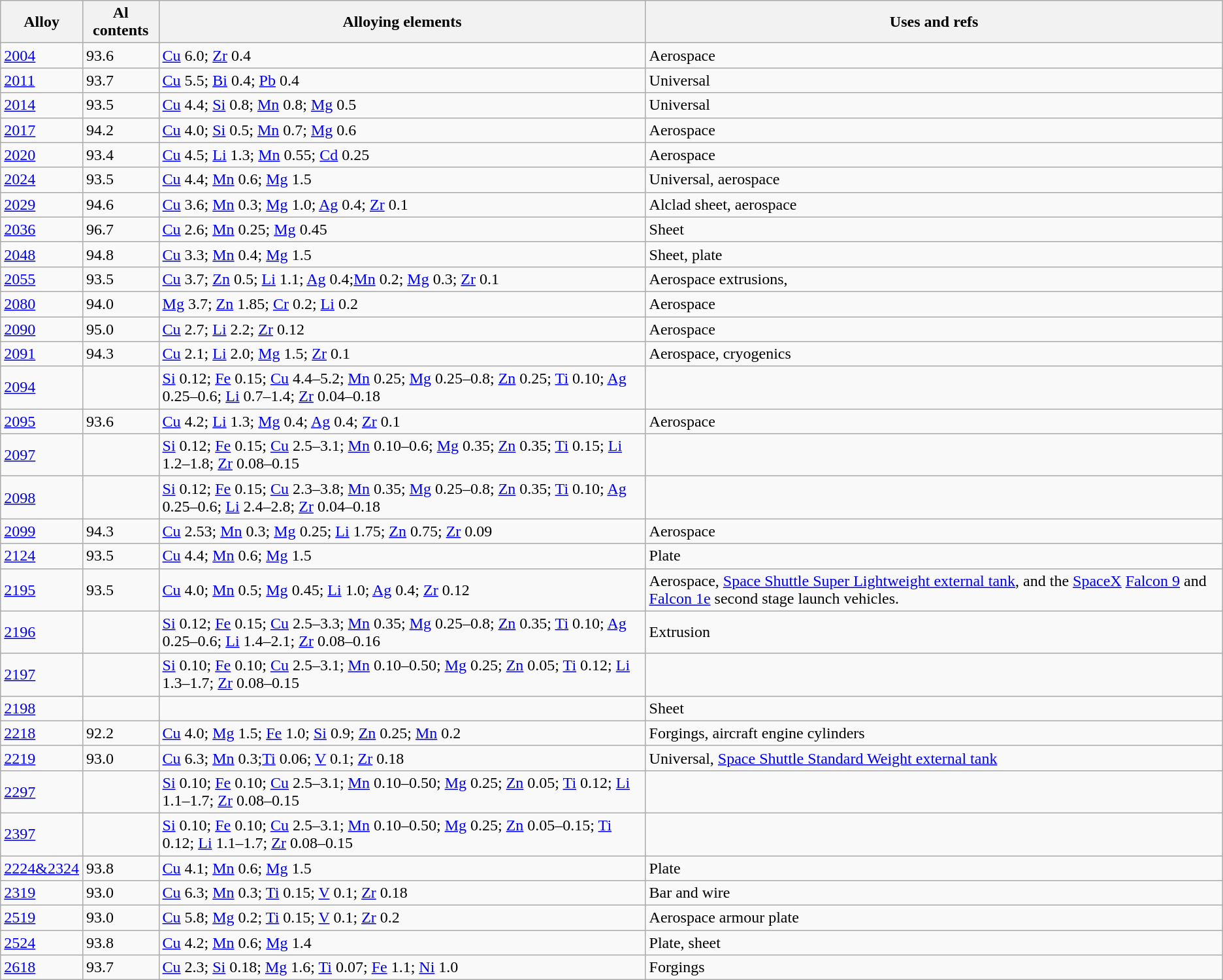<table class="wikitable sortable">
<tr>
<th>Alloy</th>
<th>Al contents</th>
<th>Alloying elements</th>
<th>Uses and refs</th>
</tr>
<tr>
<td><a href='#'>2004</a></td>
<td>93.6</td>
<td><a href='#'>Cu</a> 6.0; <a href='#'>Zr</a> 0.4</td>
<td>Aerospace</td>
</tr>
<tr>
<td><a href='#'>2011</a></td>
<td>93.7</td>
<td><a href='#'>Cu</a> 5.5; <a href='#'>Bi</a> 0.4; <a href='#'>Pb</a> 0.4</td>
<td>Universal</td>
</tr>
<tr>
<td><a href='#'>2014</a></td>
<td>93.5</td>
<td><a href='#'>Cu</a> 4.4; <a href='#'>Si</a> 0.8; <a href='#'>Mn</a> 0.8; <a href='#'>Mg</a> 0.5</td>
<td>Universal</td>
</tr>
<tr>
<td><a href='#'>2017</a></td>
<td>94.2</td>
<td><a href='#'>Cu</a> 4.0; <a href='#'>Si</a> 0.5; <a href='#'>Mn</a> 0.7; <a href='#'>Mg</a> 0.6</td>
<td>Aerospace</td>
</tr>
<tr>
<td><a href='#'>2020</a></td>
<td>93.4</td>
<td><a href='#'>Cu</a> 4.5; <a href='#'>Li</a> 1.3; <a href='#'>Mn</a> 0.55; <a href='#'>Cd</a> 0.25</td>
<td>Aerospace</td>
</tr>
<tr>
<td><a href='#'>2024</a></td>
<td>93.5</td>
<td><a href='#'>Cu</a> 4.4; <a href='#'>Mn</a> 0.6; <a href='#'>Mg</a> 1.5</td>
<td>Universal, aerospace</td>
</tr>
<tr>
<td><a href='#'>2029</a></td>
<td>94.6</td>
<td><a href='#'>Cu</a> 3.6; <a href='#'>Mn</a> 0.3; <a href='#'>Mg</a> 1.0; <a href='#'>Ag</a> 0.4; <a href='#'>Zr</a> 0.1</td>
<td>Alclad sheet, aerospace</td>
</tr>
<tr>
<td><a href='#'>2036</a></td>
<td>96.7</td>
<td><a href='#'>Cu</a> 2.6; <a href='#'>Mn</a> 0.25; <a href='#'>Mg</a> 0.45</td>
<td>Sheet</td>
</tr>
<tr>
<td><a href='#'>2048</a></td>
<td>94.8</td>
<td><a href='#'>Cu</a> 3.3; <a href='#'>Mn</a> 0.4; <a href='#'>Mg</a> 1.5</td>
<td>Sheet, plate</td>
</tr>
<tr>
<td><a href='#'>2055</a></td>
<td>93.5</td>
<td><a href='#'>Cu</a> 3.7; <a href='#'>Zn</a> 0.5; <a href='#'>Li</a> 1.1; <a href='#'>Ag</a> 0.4;<a href='#'>Mn</a> 0.2; <a href='#'>Mg</a> 0.3; <a href='#'>Zr</a> 0.1</td>
<td>Aerospace extrusions,</td>
</tr>
<tr>
<td><a href='#'>2080</a></td>
<td>94.0</td>
<td><a href='#'>Mg</a> 3.7; <a href='#'>Zn</a> 1.85; <a href='#'>Cr</a> 0.2; <a href='#'>Li</a> 0.2</td>
<td>Aerospace</td>
</tr>
<tr>
<td><a href='#'>2090</a></td>
<td>95.0</td>
<td><a href='#'>Cu</a> 2.7; <a href='#'>Li</a> 2.2; <a href='#'>Zr</a> 0.12</td>
<td>Aerospace</td>
</tr>
<tr>
<td><a href='#'>2091</a></td>
<td>94.3</td>
<td><a href='#'>Cu</a> 2.1; <a href='#'>Li</a> 2.0; <a href='#'>Mg</a> 1.5; <a href='#'>Zr</a> 0.1</td>
<td>Aerospace, cryogenics</td>
</tr>
<tr>
<td><a href='#'>2094</a></td>
<td></td>
<td><a href='#'>Si</a> 0.12; <a href='#'>Fe</a> 0.15; <a href='#'>Cu</a> 4.4–5.2; <a href='#'>Mn</a> 0.25; <a href='#'>Mg</a> 0.25–0.8; <a href='#'>Zn</a> 0.25; <a href='#'>Ti</a> 0.10; <a href='#'>Ag</a> 0.25–0.6; <a href='#'>Li</a> 0.7–1.4; <a href='#'>Zr</a> 0.04–0.18</td>
<td></td>
</tr>
<tr>
<td><a href='#'>2095</a></td>
<td>93.6</td>
<td><a href='#'>Cu</a> 4.2; <a href='#'>Li</a> 1.3; <a href='#'>Mg</a> 0.4; <a href='#'>Ag</a> 0.4; <a href='#'>Zr</a> 0.1</td>
<td>Aerospace</td>
</tr>
<tr>
<td><a href='#'>2097</a></td>
<td></td>
<td><a href='#'>Si</a> 0.12; <a href='#'>Fe</a> 0.15; <a href='#'>Cu</a> 2.5–3.1; <a href='#'>Mn</a> 0.10–0.6; <a href='#'>Mg</a> 0.35; <a href='#'>Zn</a> 0.35; <a href='#'>Ti</a> 0.15; <a href='#'>Li</a> 1.2–1.8; <a href='#'>Zr</a> 0.08–0.15</td>
<td></td>
</tr>
<tr>
<td><a href='#'>2098</a></td>
<td></td>
<td><a href='#'>Si</a> 0.12; <a href='#'>Fe</a> 0.15; <a href='#'>Cu</a> 2.3–3.8; <a href='#'>Mn</a> 0.35; <a href='#'>Mg</a> 0.25–0.8; <a href='#'>Zn</a> 0.35; <a href='#'>Ti</a> 0.10; <a href='#'>Ag</a> 0.25–0.6; <a href='#'>Li</a> 2.4–2.8; <a href='#'>Zr</a> 0.04–0.18</td>
<td></td>
</tr>
<tr>
<td><a href='#'>2099</a></td>
<td>94.3</td>
<td><a href='#'>Cu</a> 2.53; <a href='#'>Mn</a> 0.3; <a href='#'>Mg</a> 0.25; <a href='#'>Li</a> 1.75; <a href='#'>Zn</a> 0.75; <a href='#'>Zr</a> 0.09</td>
<td>Aerospace</td>
</tr>
<tr>
<td><a href='#'>2124</a></td>
<td>93.5</td>
<td><a href='#'>Cu</a> 4.4; <a href='#'>Mn</a> 0.6; <a href='#'>Mg</a> 1.5</td>
<td>Plate</td>
</tr>
<tr>
<td><a href='#'>2195</a></td>
<td>93.5</td>
<td><a href='#'>Cu</a> 4.0; <a href='#'>Mn</a> 0.5; <a href='#'>Mg</a> 0.45; <a href='#'>Li</a> 1.0; <a href='#'>Ag</a> 0.4; <a href='#'>Zr</a> 0.12</td>
<td>Aerospace, <a href='#'>Space Shuttle Super Lightweight external tank</a>, and the <a href='#'>SpaceX</a> <a href='#'>Falcon 9</a> and <a href='#'>Falcon 1e</a> second stage launch vehicles.</td>
</tr>
<tr>
<td><a href='#'>2196</a></td>
<td></td>
<td><a href='#'>Si</a> 0.12; <a href='#'>Fe</a> 0.15; <a href='#'>Cu</a> 2.5–3.3; <a href='#'>Mn</a> 0.35; <a href='#'>Mg</a> 0.25–0.8; <a href='#'>Zn</a> 0.35; <a href='#'>Ti</a> 0.10; <a href='#'>Ag</a> 0.25–0.6; <a href='#'>Li</a> 1.4–2.1; <a href='#'>Zr</a> 0.08–0.16</td>
<td>Extrusion</td>
</tr>
<tr>
<td><a href='#'>2197</a></td>
<td></td>
<td><a href='#'>Si</a> 0.10; <a href='#'>Fe</a> 0.10; <a href='#'>Cu</a> 2.5–3.1; <a href='#'>Mn</a> 0.10–0.50; <a href='#'>Mg</a> 0.25; <a href='#'>Zn</a> 0.05; <a href='#'>Ti</a> 0.12; <a href='#'>Li</a> 1.3–1.7; <a href='#'>Zr</a> 0.08–0.15</td>
<td></td>
</tr>
<tr>
<td><a href='#'>2198</a></td>
<td></td>
<td></td>
<td>Sheet</td>
</tr>
<tr>
<td><a href='#'>2218</a></td>
<td>92.2</td>
<td><a href='#'>Cu</a> 4.0; <a href='#'>Mg</a> 1.5; <a href='#'>Fe</a> 1.0; <a href='#'>Si</a> 0.9; <a href='#'>Zn</a> 0.25; <a href='#'>Mn</a> 0.2</td>
<td>Forgings, aircraft engine cylinders</td>
</tr>
<tr>
<td><a href='#'>2219</a></td>
<td>93.0</td>
<td><a href='#'>Cu</a> 6.3; <a href='#'>Mn</a> 0.3;<a href='#'>Ti</a> 0.06; <a href='#'>V</a> 0.1; <a href='#'>Zr</a> 0.18</td>
<td>Universal, <a href='#'>Space Shuttle Standard Weight external tank</a></td>
</tr>
<tr>
<td><a href='#'>2297</a></td>
<td></td>
<td><a href='#'>Si</a> 0.10; <a href='#'>Fe</a> 0.10; <a href='#'>Cu</a> 2.5–3.1; <a href='#'>Mn</a> 0.10–0.50; <a href='#'>Mg</a> 0.25; <a href='#'>Zn</a> 0.05; <a href='#'>Ti</a> 0.12; <a href='#'>Li</a> 1.1–1.7; <a href='#'>Zr</a> 0.08–0.15</td>
<td></td>
</tr>
<tr>
<td><a href='#'>2397</a></td>
<td></td>
<td><a href='#'>Si</a> 0.10; <a href='#'>Fe</a> 0.10; <a href='#'>Cu</a> 2.5–3.1; <a href='#'>Mn</a> 0.10–0.50; <a href='#'>Mg</a> 0.25; <a href='#'>Zn</a> 0.05–0.15; <a href='#'>Ti</a> 0.12; <a href='#'>Li</a> 1.1–1.7; <a href='#'>Zr</a> 0.08–0.15</td>
<td></td>
</tr>
<tr>
<td><a href='#'>2224&2324</a></td>
<td>93.8</td>
<td><a href='#'>Cu</a> 4.1; <a href='#'>Mn</a> 0.6; <a href='#'>Mg</a> 1.5</td>
<td>Plate</td>
</tr>
<tr>
<td><a href='#'>2319</a></td>
<td>93.0</td>
<td><a href='#'>Cu</a> 6.3; <a href='#'>Mn</a> 0.3; <a href='#'>Ti</a> 0.15; <a href='#'>V</a> 0.1; <a href='#'>Zr</a> 0.18</td>
<td>Bar and wire</td>
</tr>
<tr>
<td><a href='#'>2519</a></td>
<td>93.0</td>
<td><a href='#'>Cu</a> 5.8; <a href='#'>Mg</a> 0.2; <a href='#'>Ti</a> 0.15; <a href='#'>V</a> 0.1; <a href='#'>Zr</a> 0.2</td>
<td>Aerospace armour plate</td>
</tr>
<tr>
<td><a href='#'>2524</a></td>
<td>93.8</td>
<td><a href='#'>Cu</a> 4.2; <a href='#'>Mn</a> 0.6; <a href='#'>Mg</a> 1.4</td>
<td>Plate, sheet</td>
</tr>
<tr>
<td><a href='#'>2618</a></td>
<td>93.7</td>
<td><a href='#'>Cu</a> 2.3; <a href='#'>Si</a> 0.18; <a href='#'>Mg</a> 1.6; <a href='#'>Ti</a> 0.07; <a href='#'>Fe</a> 1.1; <a href='#'>Ni</a> 1.0</td>
<td>Forgings</td>
</tr>
</table>
